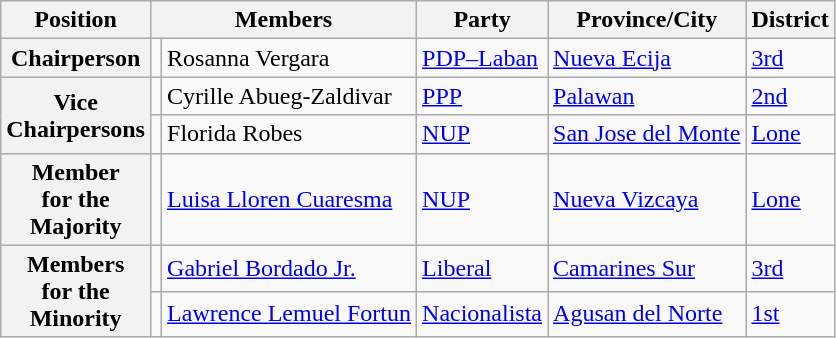<table class="wikitable" style="font-size: 100%;">
<tr>
<th>Position</th>
<th colspan="2">Members</th>
<th>Party</th>
<th>Province/City</th>
<th>District</th>
</tr>
<tr>
<th>Chairperson</th>
<td></td>
<td>Rosanna Vergara</td>
<td><a href='#'>PDP–Laban</a></td>
<td><a href='#'>Nueva Ecija</a></td>
<td><a href='#'>3rd</a></td>
</tr>
<tr>
<th rowspan="2">Vice<br>Chairpersons</th>
<td></td>
<td>Cyrille Abueg-Zaldivar</td>
<td><a href='#'>PPP</a></td>
<td><a href='#'>Palawan</a></td>
<td><a href='#'>2nd</a></td>
</tr>
<tr>
<td></td>
<td>Florida Robes</td>
<td><a href='#'>NUP</a></td>
<td><a href='#'>San Jose del Monte</a></td>
<td><a href='#'>Lone</a></td>
</tr>
<tr>
<th rowspan="1">Member<br>for the<br>Majority</th>
<td></td>
<td><a href='#'>Luisa Lloren Cuaresma</a></td>
<td><a href='#'>NUP</a></td>
<td><a href='#'>Nueva Vizcaya</a></td>
<td><a href='#'>Lone</a></td>
</tr>
<tr>
<th rowspan="2">Members<br>for the<br>Minority</th>
<td></td>
<td><a href='#'>Gabriel Bordado Jr.</a></td>
<td><a href='#'>Liberal</a></td>
<td><a href='#'>Camarines Sur</a></td>
<td><a href='#'>3rd</a></td>
</tr>
<tr>
<td></td>
<td><a href='#'>Lawrence Lemuel Fortun</a></td>
<td><a href='#'>Nacionalista</a></td>
<td><a href='#'>Agusan del Norte</a></td>
<td><a href='#'>1st</a></td>
</tr>
</table>
